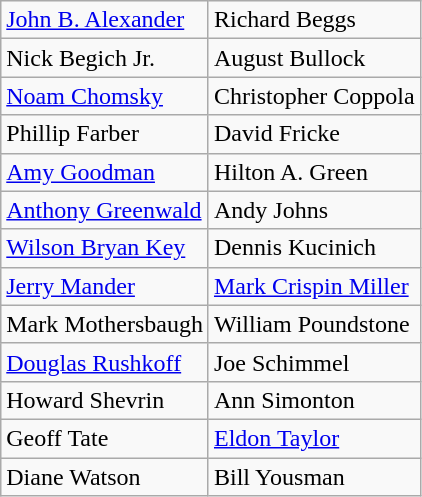<table class="wikitable">
<tr>
<td><a href='#'>John B. Alexander</a></td>
<td>Richard Beggs</td>
</tr>
<tr>
<td>Nick Begich Jr.</td>
<td>August Bullock</td>
</tr>
<tr>
<td><a href='#'>Noam Chomsky</a></td>
<td>Christopher Coppola</td>
</tr>
<tr>
<td>Phillip Farber</td>
<td>David Fricke</td>
</tr>
<tr>
<td><a href='#'>Amy Goodman</a></td>
<td>Hilton A. Green</td>
</tr>
<tr>
<td><a href='#'>Anthony Greenwald</a></td>
<td>Andy Johns</td>
</tr>
<tr>
<td><a href='#'>Wilson Bryan Key</a></td>
<td>Dennis Kucinich</td>
</tr>
<tr>
<td><a href='#'>Jerry Mander</a></td>
<td><a href='#'>Mark Crispin Miller</a></td>
</tr>
<tr>
<td>Mark Mothersbaugh</td>
<td>William Poundstone</td>
</tr>
<tr>
<td><a href='#'>Douglas Rushkoff</a></td>
<td>Joe Schimmel</td>
</tr>
<tr>
<td>Howard Shevrin</td>
<td>Ann Simonton</td>
</tr>
<tr>
<td>Geoff Tate</td>
<td><a href='#'>Eldon Taylor</a></td>
</tr>
<tr>
<td>Diane Watson</td>
<td>Bill Yousman</td>
</tr>
</table>
